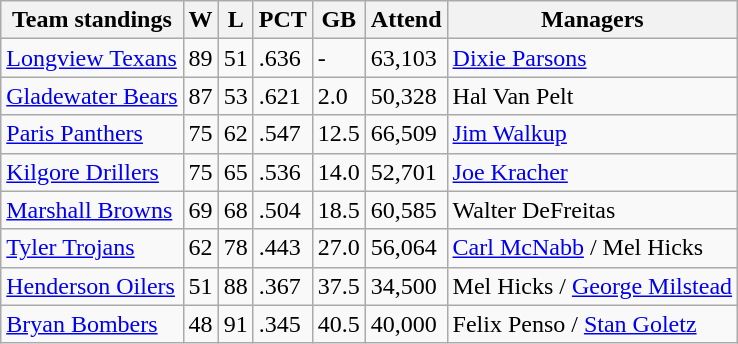<table class="wikitable">
<tr>
<th>Team standings</th>
<th>W</th>
<th>L</th>
<th>PCT</th>
<th>GB</th>
<th>Attend</th>
<th>Managers</th>
</tr>
<tr>
<td><a href='#'>Longview Texans</a></td>
<td>89</td>
<td>51</td>
<td>.636</td>
<td>-</td>
<td>63,103</td>
<td><a href='#'>Dixie Parsons</a></td>
</tr>
<tr>
<td><a href='#'>Gladewater Bears</a></td>
<td>87</td>
<td>53</td>
<td>.621</td>
<td>2.0</td>
<td>50,328</td>
<td>Hal Van Pelt</td>
</tr>
<tr>
<td><a href='#'>Paris Panthers</a></td>
<td>75</td>
<td>62</td>
<td>.547</td>
<td>12.5</td>
<td>66,509</td>
<td><a href='#'>Jim Walkup</a></td>
</tr>
<tr>
<td><a href='#'>Kilgore Drillers</a></td>
<td>75</td>
<td>65</td>
<td>.536</td>
<td>14.0</td>
<td>52,701</td>
<td><a href='#'>Joe Kracher</a></td>
</tr>
<tr>
<td><a href='#'>Marshall Browns</a></td>
<td>69</td>
<td>68</td>
<td>.504</td>
<td>18.5</td>
<td>60,585</td>
<td>Walter DeFreitas</td>
</tr>
<tr>
<td><a href='#'>Tyler Trojans</a></td>
<td>62</td>
<td>78</td>
<td>.443</td>
<td>27.0</td>
<td>56,064</td>
<td><a href='#'>Carl McNabb</a> /  Mel Hicks</td>
</tr>
<tr>
<td><a href='#'>Henderson Oilers</a></td>
<td>51</td>
<td>88</td>
<td>.367</td>
<td>37.5</td>
<td>34,500</td>
<td>Mel Hicks / <a href='#'>George Milstead</a></td>
</tr>
<tr>
<td><a href='#'>Bryan Bombers</a></td>
<td>48</td>
<td>91</td>
<td>.345</td>
<td>40.5</td>
<td>40,000</td>
<td>Felix Penso / <a href='#'>Stan Goletz</a></td>
</tr>
</table>
